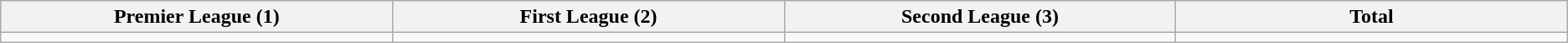<table class="wikitable">
<tr>
<th width="5%">Premier League (1)</th>
<th width="5%">First League (2)</th>
<th width="5%">Second League (3)</th>
<th width="5%">Total</th>
</tr>
<tr>
<td></td>
<td></td>
<td></td>
<td></td>
</tr>
</table>
